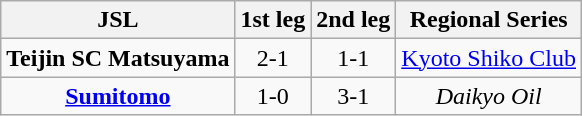<table class="wikitable" border="1">
<tr align=center>
<th>JSL</th>
<th>1st leg</th>
<th>2nd leg</th>
<th>Regional Series</th>
</tr>
<tr align=center>
<td><strong>Teijin SC Matsuyama</strong></td>
<td>2-1</td>
<td>1-1</td>
<td><a href='#'>Kyoto Shiko Club</a></td>
</tr>
<tr align=center>
<td><strong><a href='#'>Sumitomo</a></strong></td>
<td>1-0</td>
<td>3-1</td>
<td><em>Daikyo Oil</em></td>
</tr>
</table>
